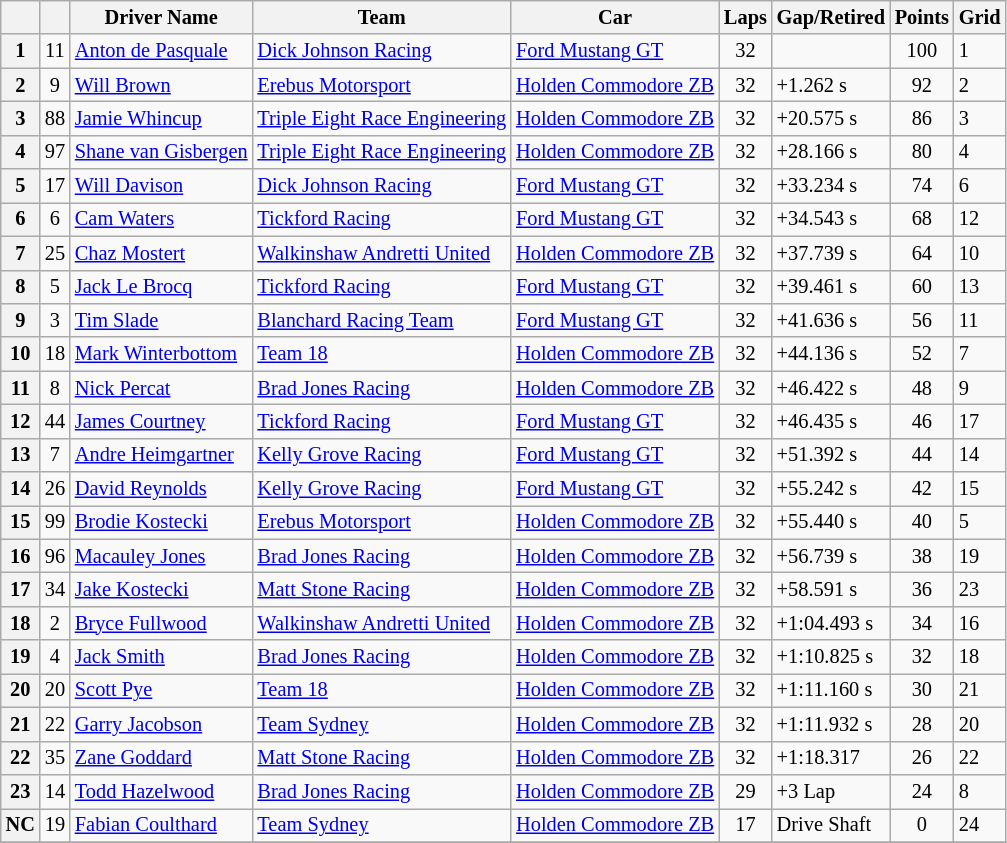<table class="wikitable" style=font-size:85%;>
<tr>
<th></th>
<th></th>
<th>Driver Name</th>
<th>Team</th>
<th>Car</th>
<th>Laps</th>
<th>Gap/Retired</th>
<th>Points</th>
<th>Grid</th>
</tr>
<tr>
<th>1</th>
<td align=center>11</td>
<td> <a href='#'>Anton de Pasquale</a></td>
<td><a href='#'>Dick Johnson Racing</a></td>
<td><a href='#'>Ford Mustang GT</a></td>
<td align=center>32</td>
<td></td>
<td align=center>100</td>
<td>1</td>
</tr>
<tr>
<th>2</th>
<td align=center>9</td>
<td> <a href='#'>Will Brown</a></td>
<td><a href='#'>Erebus Motorsport</a></td>
<td><a href='#'>Holden Commodore ZB</a></td>
<td align=center>32</td>
<td>+1.262 s</td>
<td align=center>92</td>
<td>2</td>
</tr>
<tr>
<th>3</th>
<td align=center>88</td>
<td> <a href='#'>Jamie Whincup</a></td>
<td><a href='#'>Triple Eight Race Engineering</a></td>
<td><a href='#'>Holden Commodore ZB</a></td>
<td align=center>32</td>
<td>+20.575 s</td>
<td align=center>86</td>
<td>3</td>
</tr>
<tr>
<th>4</th>
<td align=center>97</td>
<td> <a href='#'>Shane van Gisbergen</a></td>
<td><a href='#'>Triple Eight Race Engineering</a></td>
<td><a href='#'>Holden Commodore ZB</a></td>
<td align=center>32</td>
<td>+28.166 s</td>
<td align=center>80</td>
<td>4</td>
</tr>
<tr>
<th>5</th>
<td align=center>17</td>
<td> <a href='#'>Will Davison</a></td>
<td><a href='#'>Dick Johnson Racing</a></td>
<td><a href='#'>Ford Mustang GT</a></td>
<td align=center>32</td>
<td>+33.234 s</td>
<td align=center>74</td>
<td>6</td>
</tr>
<tr>
<th>6</th>
<td align=center>6</td>
<td> <a href='#'>Cam Waters</a></td>
<td><a href='#'>Tickford Racing</a></td>
<td><a href='#'>Ford Mustang GT</a></td>
<td align=center>32</td>
<td>+34.543 s</td>
<td align=center>68</td>
<td>12</td>
</tr>
<tr>
<th>7</th>
<td align=center>25</td>
<td> <a href='#'>Chaz Mostert</a></td>
<td><a href='#'>Walkinshaw Andretti United</a></td>
<td><a href='#'>Holden Commodore ZB</a></td>
<td align=center>32</td>
<td>+37.739 s</td>
<td align=center>64</td>
<td>10</td>
</tr>
<tr>
<th>8</th>
<td align=center>5</td>
<td> <a href='#'>Jack Le Brocq</a></td>
<td><a href='#'>Tickford Racing</a></td>
<td><a href='#'>Ford Mustang GT</a></td>
<td align=center>32</td>
<td>+39.461 s</td>
<td align=center>60</td>
<td>13</td>
</tr>
<tr>
<th>9</th>
<td align=center>3</td>
<td> <a href='#'>Tim Slade</a></td>
<td><a href='#'>Blanchard Racing Team</a></td>
<td><a href='#'>Ford Mustang GT</a></td>
<td align=center>32</td>
<td>+41.636 s</td>
<td align=center>56</td>
<td>11</td>
</tr>
<tr>
<th>10</th>
<td align=center>18</td>
<td> <a href='#'>Mark Winterbottom</a></td>
<td><a href='#'>Team 18</a></td>
<td><a href='#'>Holden Commodore ZB</a></td>
<td align=center>32</td>
<td>+44.136 s</td>
<td align=center>52</td>
<td>7</td>
</tr>
<tr>
<th>11</th>
<td align=center>8</td>
<td> <a href='#'>Nick Percat</a></td>
<td><a href='#'>Brad Jones Racing</a></td>
<td><a href='#'>Holden Commodore ZB</a></td>
<td align=center>32</td>
<td>+46.422 s</td>
<td align=center>48</td>
<td>9</td>
</tr>
<tr>
<th>12</th>
<td align=center>44</td>
<td> <a href='#'>James Courtney</a></td>
<td><a href='#'>Tickford Racing</a></td>
<td><a href='#'>Ford Mustang GT</a></td>
<td align=center>32</td>
<td>+46.435 s</td>
<td align=center>46</td>
<td>17</td>
</tr>
<tr>
<th>13</th>
<td align=center>7</td>
<td> <a href='#'>Andre Heimgartner</a></td>
<td><a href='#'>Kelly Grove Racing</a></td>
<td><a href='#'>Ford Mustang GT</a></td>
<td align=center>32</td>
<td>+51.392 s</td>
<td align=center>44</td>
<td>14</td>
</tr>
<tr>
<th>14</th>
<td align=center>26</td>
<td> <a href='#'>David Reynolds</a></td>
<td><a href='#'>Kelly Grove Racing</a></td>
<td><a href='#'>Ford Mustang GT</a></td>
<td align=center>32</td>
<td>+55.242 s</td>
<td align=center>42</td>
<td>15</td>
</tr>
<tr>
<th>15</th>
<td align=center>99</td>
<td> <a href='#'>Brodie Kostecki</a></td>
<td><a href='#'>Erebus Motorsport</a></td>
<td><a href='#'>Holden Commodore ZB</a></td>
<td align=center>32</td>
<td>+55.440 s</td>
<td align=center>40</td>
<td>5</td>
</tr>
<tr>
<th>16</th>
<td align=center>96</td>
<td> <a href='#'>Macauley Jones</a></td>
<td><a href='#'>Brad Jones Racing</a></td>
<td><a href='#'>Holden Commodore ZB</a></td>
<td align=center>32</td>
<td>+56.739 s</td>
<td align=center>38</td>
<td>19</td>
</tr>
<tr>
<th>17</th>
<td align=center>34</td>
<td> <a href='#'>Jake Kostecki</a></td>
<td><a href='#'>Matt Stone Racing</a></td>
<td><a href='#'>Holden Commodore ZB</a></td>
<td align=center>32</td>
<td>+58.591 s</td>
<td align=center>36</td>
<td>23</td>
</tr>
<tr>
<th>18</th>
<td align=center>2</td>
<td> <a href='#'>Bryce Fullwood</a></td>
<td><a href='#'>Walkinshaw Andretti United</a></td>
<td><a href='#'>Holden Commodore ZB</a></td>
<td align=center>32</td>
<td>+1:04.493 s</td>
<td align=center>34</td>
<td>16</td>
</tr>
<tr>
<th>19</th>
<td align=center>4</td>
<td> <a href='#'>Jack Smith</a></td>
<td><a href='#'>Brad Jones Racing</a></td>
<td><a href='#'>Holden Commodore ZB</a></td>
<td align=center>32</td>
<td>+1:10.825 s</td>
<td align=center>32</td>
<td>18</td>
</tr>
<tr>
<th>20</th>
<td align=center>20</td>
<td> <a href='#'>Scott Pye</a></td>
<td><a href='#'>Team 18</a></td>
<td><a href='#'>Holden Commodore ZB</a></td>
<td align=center>32</td>
<td>+1:11.160 s</td>
<td align=center>30</td>
<td>21</td>
</tr>
<tr>
<th>21</th>
<td align=center>22</td>
<td> <a href='#'>Garry Jacobson</a></td>
<td><a href='#'>Team Sydney</a></td>
<td><a href='#'>Holden Commodore ZB</a></td>
<td align=center>32</td>
<td>+1:11.932 s</td>
<td align=center>28</td>
<td>20</td>
</tr>
<tr>
<th>22</th>
<td align=center>35</td>
<td> <a href='#'>Zane Goddard</a></td>
<td><a href='#'>Matt Stone Racing</a></td>
<td><a href='#'>Holden Commodore ZB</a></td>
<td align=center>32</td>
<td>+1:18.317</td>
<td align=center>26</td>
<td>22</td>
</tr>
<tr>
<th>23</th>
<td align=center>14</td>
<td> <a href='#'>Todd Hazelwood</a></td>
<td><a href='#'>Brad Jones Racing</a></td>
<td><a href='#'>Holden Commodore ZB</a></td>
<td align=center>29</td>
<td>+3 Lap</td>
<td align=center>24</td>
<td>8</td>
</tr>
<tr>
<th>NC</th>
<td align=center>19</td>
<td> <a href='#'>Fabian Coulthard</a></td>
<td><a href='#'>Team Sydney</a></td>
<td><a href='#'>Holden Commodore ZB</a></td>
<td align=center>17</td>
<td>Drive Shaft</td>
<td align=center>0</td>
<td>24</td>
</tr>
<tr>
</tr>
</table>
